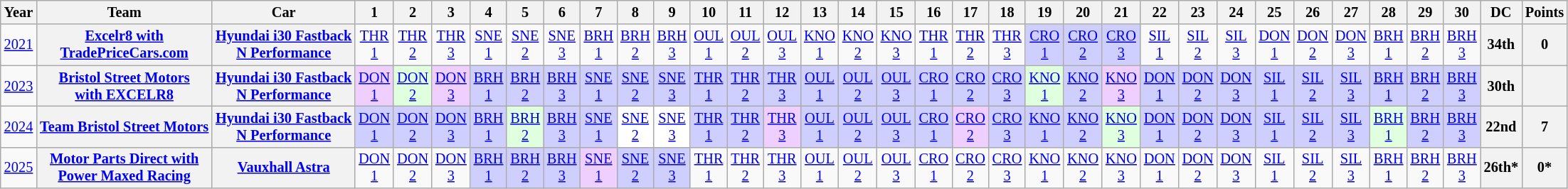<table class="wikitable" style="text-align:center; font-size:85%">
<tr>
<th>Year</th>
<th>Team</th>
<th>Car</th>
<th>1</th>
<th>2</th>
<th>3</th>
<th>4</th>
<th>5</th>
<th>6</th>
<th>7</th>
<th>8</th>
<th>9</th>
<th>10</th>
<th>11</th>
<th>12</th>
<th>13</th>
<th>14</th>
<th>15</th>
<th>16</th>
<th>17</th>
<th>18</th>
<th>19</th>
<th>20</th>
<th>21</th>
<th>22</th>
<th>23</th>
<th>24</th>
<th>25</th>
<th>26</th>
<th>27</th>
<th>28</th>
<th>29</th>
<th>30</th>
<th>DC</th>
<th>Points</th>
</tr>
<tr>
<td><a href='#'>2021</a></td>
<th nowrap><a href='#'>Excelr8 with<br>TradePriceCars.com</a></th>
<th nowrap><a href='#'>Hyundai i30 Fastback<br>N Performance</a></th>
<td><a href='#'>THR<br>1</a></td>
<td><a href='#'>THR<br>2</a></td>
<td><a href='#'>THR<br>3</a></td>
<td><a href='#'>SNE<br>1</a></td>
<td><a href='#'>SNE<br>2</a></td>
<td><a href='#'>SNE<br>3</a></td>
<td><a href='#'>BRH<br>1</a></td>
<td><a href='#'>BRH<br>2</a></td>
<td><a href='#'>BRH<br>3</a></td>
<td><a href='#'>OUL<br>1</a></td>
<td><a href='#'>OUL<br>2</a></td>
<td><a href='#'>OUL<br>3</a></td>
<td><a href='#'>KNO<br>1</a></td>
<td><a href='#'>KNO<br>2</a></td>
<td><a href='#'>KNO<br>3</a></td>
<td><a href='#'>THR<br>1</a></td>
<td><a href='#'>THR<br>2</a></td>
<td><a href='#'>THR<br>3</a></td>
<td style="background:#CFCFFF;"><a href='#'>CRO<br>1</a><br></td>
<td style="background:#CFCFFF;"><a href='#'>CRO<br>2</a><br></td>
<td style="background:#CFCFFF;"><a href='#'>CRO<br>3</a><br></td>
<td><a href='#'>SIL<br>1</a></td>
<td><a href='#'>SIL<br>2</a></td>
<td><a href='#'>SIL<br>3</a></td>
<td><a href='#'>DON<br>1</a></td>
<td><a href='#'>DON<br>2</a></td>
<td><a href='#'>DON<br>3</a></td>
<td><a href='#'>BRH<br>1</a></td>
<td><a href='#'>BRH<br>2</a></td>
<td><a href='#'>BRH<br>3</a></td>
<th>34th</th>
<th>0</th>
</tr>
<tr>
<td><a href='#'>2023</a></td>
<th nowrap><a href='#'>Bristol Street Motors<br>with EXCELR8</a></th>
<th nowrap><a href='#'>Hyundai i30 Fastback<br>N Performance</a></th>
<td style="background:#EFCFFF;"><a href='#'>DON<br>1</a><br></td>
<td style="background:#DFFFDF;"><a href='#'>DON<br>2</a><br></td>
<td style="background:#EFCFFF;"><a href='#'>DON<br>3</a><br></td>
<td style="background:#CFCFFF;"><a href='#'>BRH<br>1</a><br></td>
<td style="background:#CFCFFF;"><a href='#'>BRH<br>2</a><br></td>
<td style="background:#CFCFFF;"><a href='#'>BRH<br>3</a><br></td>
<td style="background:#CFCFFF;"><a href='#'>SNE<br>1</a><br></td>
<td style="background:#CFCFFF;"><a href='#'>SNE<br>2</a><br></td>
<td style="background:#CFCFFF;"><a href='#'>SNE<br>3</a><br></td>
<td style="background:#CFCFFF;"><a href='#'>THR<br>1</a><br></td>
<td style="background:#CFCFFF;"><a href='#'>THR<br>2</a><br></td>
<td style="background:#CFCFFF;"><a href='#'>THR<br>3</a><br></td>
<td style="background:#CFCFFF;"><a href='#'>OUL<br>1</a><br></td>
<td style="background:#CFCFFF;"><a href='#'>OUL<br>2</a><br></td>
<td style="background:#CFCFFF;"><a href='#'>OUL<br>3</a><br></td>
<td style="background:#CFCFFF;"><a href='#'>CRO<br>1</a><br></td>
<td style="background:#CFCFFF;"><a href='#'>CRO<br>2</a><br></td>
<td style="background:#CFCFFF;"><a href='#'>CRO<br>3</a><br></td>
<td style="background:#DFFFDF;"><a href='#'>KNO<br>1</a><br></td>
<td style="background:#CFCFFF;"><a href='#'>KNO<br>2</a><br></td>
<td style="background:#EFCFFF;"><a href='#'>KNO<br>3</a><br></td>
<td style="background:#CFCFFF;"><a href='#'>DON<br>1</a><br></td>
<td style="background:#CFCFFF;"><a href='#'>DON<br>2</a><br></td>
<td style="background:#CFCFFF;"><a href='#'>DON<br>3</a><br></td>
<td style="background:#CFCFFF;"><a href='#'>SIL<br>1</a><br></td>
<td style="background:#CFCFFF;"><a href='#'>SIL<br>2</a><br></td>
<td style="background:#CFCFFF;"><a href='#'>SIL<br>3</a><br></td>
<td style="background:#CFCFFF;"><a href='#'>BRH<br>1</a><br></td>
<td style="background:#CFCFFF;"><a href='#'>BRH<br>2</a><br></td>
<td style="background:#CFCFFF;"><a href='#'>BRH<br>3</a><br></td>
<th>30th</th>
<th></th>
</tr>
<tr>
<td><a href='#'>2024</a></td>
<th nowrap><a href='#'>Team Bristol Street Motors</a></th>
<th nowrap><a href='#'>Hyundai i30 Fastback<br>N Performance</a></th>
<td style="background:#CFCFFF;"><a href='#'>DON<br>1</a><br></td>
<td style="background:#CFCFFF;"><a href='#'>DON<br>2</a><br></td>
<td style="background:#CFCFFF;"><a href='#'>DON<br>3</a><br></td>
<td style="background:#CFCFFF;"><a href='#'>BRH<br>1</a><br></td>
<td style="background:#DFFFDF;"><a href='#'>BRH<br>2</a><br></td>
<td style="background:#CFCFFF;"><a href='#'>BRH<br>3</a><br></td>
<td style="background:#CFCFFF;"><a href='#'>SNE<br>1</a><br></td>
<td style="background:#FFFFFF;"><a href='#'>SNE<br>2</a><br></td>
<td style="background:#FFFFFF;"><a href='#'>SNE<br>3</a><br></td>
<td style="background:#CFCFFF;"><a href='#'>THR<br>1</a><br></td>
<td style="background:#CFCFFF;"><a href='#'>THR<br>2</a><br></td>
<td style="background:#EFCFFF;"><a href='#'>THR<br>3</a><br></td>
<td style="background:#CFCFFF;"><a href='#'>OUL<br>1</a><br></td>
<td style="background:#CFCFFF;"><a href='#'>OUL<br>2</a><br></td>
<td style="background:#CFCFFF;"><a href='#'>OUL<br>3</a><br></td>
<td style="background:#CFCFFF;"><a href='#'>CRO<br>1</a><br></td>
<td style="background:#EFCFFF;"><a href='#'>CRO<br>2</a><br></td>
<td style="background:#CFCFFF;"><a href='#'>CRO<br>3</a><br></td>
<td style="background:#CFCFFF;"><a href='#'>KNO<br>1</a><br></td>
<td style="background:#CFCFFF;"><a href='#'>KNO<br>2</a><br></td>
<td style="background:#DFFFDF;"><a href='#'>KNO<br>3</a><br></td>
<td style="background:#CFCFFF;"><a href='#'>DON<br>1</a><br></td>
<td style="background:#CFCFFF;"><a href='#'>DON<br>2</a><br></td>
<td style="background:#CFCFFF;"><a href='#'>DON<br>3</a><br></td>
<td style="background:#CFCFFF;"><a href='#'>SIL<br>1</a><br></td>
<td style="background:#CFCFFF;"><a href='#'>SIL<br>2</a><br></td>
<td style="background:#CFCFFF;"><a href='#'>SIL<br>3</a><br></td>
<td style="background:#DFFFDF;"><a href='#'>BRH<br>1</a><br></td>
<td style="background:#CFCFFF;"><a href='#'>BRH<br>2</a><br></td>
<td style="background:#CFCFFF;"><a href='#'>BRH<br>3</a><br></td>
<th>22nd</th>
<th>7</th>
</tr>
<tr>
<td><a href='#'>2025</a></td>
<th><a href='#'>Motor Parts Direct with Power Maxed Racing</a></th>
<th><a href='#'>Vauxhall Astra</a></th>
<td><a href='#'>DON<br>1</a></td>
<td><a href='#'>DON<br>2</a></td>
<td><a href='#'>DON<br>3</a></td>
<td style="background:#CFCFFF;"><a href='#'>BRH<br>1</a><br></td>
<td style="background:#CFCFFF;"><a href='#'>BRH<br>2</a><br></td>
<td style="background:#CFCFFF;"><a href='#'>BRH<br>3</a><br></td>
<td style="background:#EFCFFF;"><a href='#'>SNE<br>1</a><br></td>
<td style="background:#CFCFFF;"><a href='#'>SNE<br>2</a><br></td>
<td style="background:#CFCFFF;"><a href='#'>SNE<br>3</a><br></td>
<td style="background:#;"><a href='#'>THR<br>1</a><br></td>
<td style="background:#;"><a href='#'>THR<br>2</a><br></td>
<td style="background:#;"><a href='#'>THR<br>3</a><br></td>
<td style="background:#;"><a href='#'>OUL<br>1</a><br></td>
<td style="background:#;"><a href='#'>OUL<br>2</a><br></td>
<td style="background:#;"><a href='#'>OUL<br>3</a><br></td>
<td style="background:#;"><a href='#'>CRO<br>1</a><br></td>
<td style="background:#;"><a href='#'>CRO<br>2</a><br></td>
<td style="background:#;"><a href='#'>CRO<br>3</a><br></td>
<td style="background:#;"><a href='#'>KNO<br>1</a><br></td>
<td style="background:#;"><a href='#'>KNO<br>2</a><br></td>
<td style="background:#;"><a href='#'>KNO<br>3</a><br></td>
<td style="background:#;"><a href='#'>DON<br>1</a><br></td>
<td style="background:#;"><a href='#'>DON<br>2</a><br></td>
<td style="background:#;"><a href='#'>DON<br>3</a><br></td>
<td style="background:#;"><a href='#'>SIL<br>1</a><br></td>
<td style="background:#;"><a href='#'>SIL<br>2</a><br></td>
<td style="background:#;"><a href='#'>SIL<br>3</a><br></td>
<td style="background:#;"><a href='#'>BRH<br>1</a><br></td>
<td style="background:#;"><a href='#'>BRH<br>2</a><br></td>
<td style="background:#;"><a href='#'>BRH<br>3</a><br></td>
<th>26th*</th>
<th>0*</th>
</tr>
</table>
